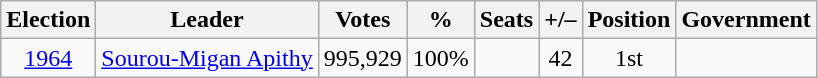<table class="wikitable" style="text-align:center">
<tr>
<th>Election</th>
<th>Leader</th>
<th>Votes</th>
<th>%</th>
<th>Seats</th>
<th>+/–</th>
<th>Position</th>
<th>Government</th>
</tr>
<tr>
<td><a href='#'>1964</a></td>
<td><a href='#'>Sourou-Migan Apithy</a></td>
<td>995,929</td>
<td>100%</td>
<td></td>
<td> 42</td>
<td> 1st</td>
<td></td>
</tr>
</table>
